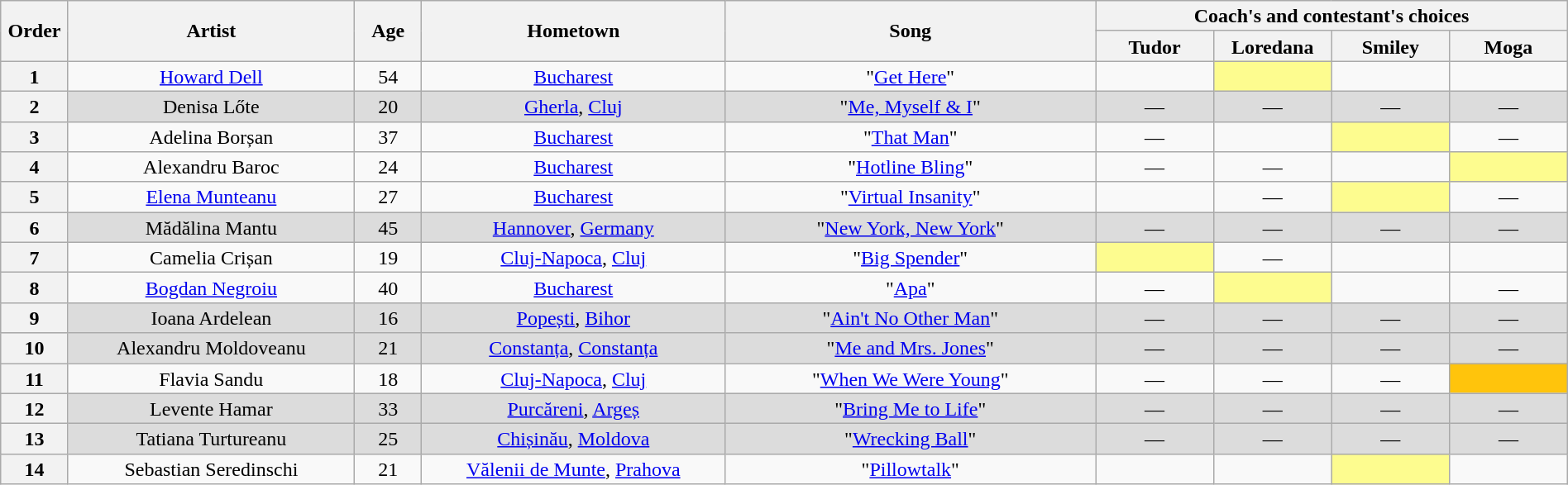<table class="wikitable" style="text-align:center; line-height:17px; width:100%;">
<tr>
<th scope="col" rowspan="2" style="width:04%;">Order</th>
<th scope="col" rowspan="2" style="width:17%;">Artist</th>
<th scope="col" rowspan="2" style="width:04%;">Age</th>
<th scope="col" rowspan="2" style="width:18%;">Hometown</th>
<th scope="col" rowspan="2" style="width:22%;">Song</th>
<th scope="col" colspan="4" style="width:24%;">Coach's and contestant's choices</th>
</tr>
<tr>
<th style="width:07%;">Tudor</th>
<th style="width:07%;">Loredana</th>
<th style="width:07%;">Smiley</th>
<th style="width:07%;">Moga</th>
</tr>
<tr>
<th>1</th>
<td><a href='#'>Howard Dell</a></td>
<td>54</td>
<td><a href='#'>Bucharest</a></td>
<td>"<a href='#'>Get Here</a>"</td>
<td></td>
<td style="background:#FDFC8F;"></td>
<td></td>
<td></td>
</tr>
<tr style="background:#DCDCDC;">
<th>2</th>
<td>Denisa Lőte</td>
<td>20</td>
<td><a href='#'>Gherla</a>, <a href='#'>Cluj</a></td>
<td>"<a href='#'>Me, Myself & I</a>"</td>
<td>—</td>
<td>—</td>
<td>—</td>
<td>—</td>
</tr>
<tr>
<th>3</th>
<td>Adelina Borșan</td>
<td>37</td>
<td><a href='#'>Bucharest</a></td>
<td>"<a href='#'>That Man</a>"</td>
<td>—</td>
<td></td>
<td style="background:#FDFC8F;"></td>
<td>—</td>
</tr>
<tr>
<th>4</th>
<td>Alexandru Baroc</td>
<td>24</td>
<td><a href='#'>Bucharest</a></td>
<td>"<a href='#'>Hotline Bling</a>"</td>
<td>—</td>
<td>—</td>
<td></td>
<td style="background:#FDFC8F;"></td>
</tr>
<tr>
<th>5</th>
<td><a href='#'>Elena Munteanu</a></td>
<td>27</td>
<td><a href='#'>Bucharest</a></td>
<td>"<a href='#'>Virtual Insanity</a>"</td>
<td></td>
<td>—</td>
<td style="background:#FDFC8F;"></td>
<td>—</td>
</tr>
<tr style="background:#DCDCDC;">
<th>6</th>
<td>Mădălina Mantu</td>
<td>45</td>
<td><a href='#'>Hannover</a>, <a href='#'>Germany</a></td>
<td>"<a href='#'>New York, New York</a>"</td>
<td>—</td>
<td>—</td>
<td>—</td>
<td>—</td>
</tr>
<tr>
<th>7</th>
<td>Camelia Crișan</td>
<td>19</td>
<td><a href='#'>Cluj-Napoca</a>, <a href='#'>Cluj</a></td>
<td>"<a href='#'>Big Spender</a>"</td>
<td style="background:#FDFC8F;"></td>
<td>—</td>
<td></td>
<td></td>
</tr>
<tr>
<th>8</th>
<td><a href='#'>Bogdan Negroiu</a></td>
<td>40</td>
<td><a href='#'>Bucharest</a></td>
<td>"<a href='#'>Apa</a>"</td>
<td>—</td>
<td style="background:#FDFC8F;"></td>
<td></td>
<td>—</td>
</tr>
<tr style="background:#DCDCDC;">
<th>9</th>
<td>Ioana Ardelean</td>
<td>16</td>
<td><a href='#'>Popești</a>, <a href='#'>Bihor</a></td>
<td>"<a href='#'>Ain't No Other Man</a>"</td>
<td>—</td>
<td>—</td>
<td>—</td>
<td>—</td>
</tr>
<tr style="background:#DCDCDC;">
<th>10</th>
<td>Alexandru Moldoveanu</td>
<td>21</td>
<td><a href='#'>Constanța</a>, <a href='#'>Constanța</a></td>
<td>"<a href='#'>Me and Mrs. Jones</a>"</td>
<td>—</td>
<td>—</td>
<td>—</td>
<td>—</td>
</tr>
<tr>
<th>11</th>
<td>Flavia Sandu</td>
<td>18</td>
<td><a href='#'>Cluj-Napoca</a>, <a href='#'>Cluj</a></td>
<td>"<a href='#'>When We Were Young</a>"</td>
<td>—</td>
<td>—</td>
<td>—</td>
<td style="background:#FFC40C;"></td>
</tr>
<tr style="background:#DCDCDC;">
<th>12</th>
<td>Levente Hamar</td>
<td>33</td>
<td><a href='#'>Purcăreni</a>, <a href='#'>Argeș</a></td>
<td>"<a href='#'>Bring Me to Life</a>"</td>
<td>—</td>
<td>—</td>
<td>—</td>
<td>—</td>
</tr>
<tr style="background:#DCDCDC;">
<th>13</th>
<td>Tatiana Turtureanu</td>
<td>25</td>
<td><a href='#'>Chișinău</a>, <a href='#'>Moldova</a></td>
<td>"<a href='#'>Wrecking Ball</a>"</td>
<td>—</td>
<td>—</td>
<td>—</td>
<td>—</td>
</tr>
<tr>
<th>14</th>
<td>Sebastian Seredinschi</td>
<td>21</td>
<td><a href='#'>Vălenii de Munte</a>, <a href='#'>Prahova</a></td>
<td>"<a href='#'>Pillowtalk</a>"</td>
<td></td>
<td></td>
<td style="background:#FDFC8F;"></td>
<td></td>
</tr>
</table>
